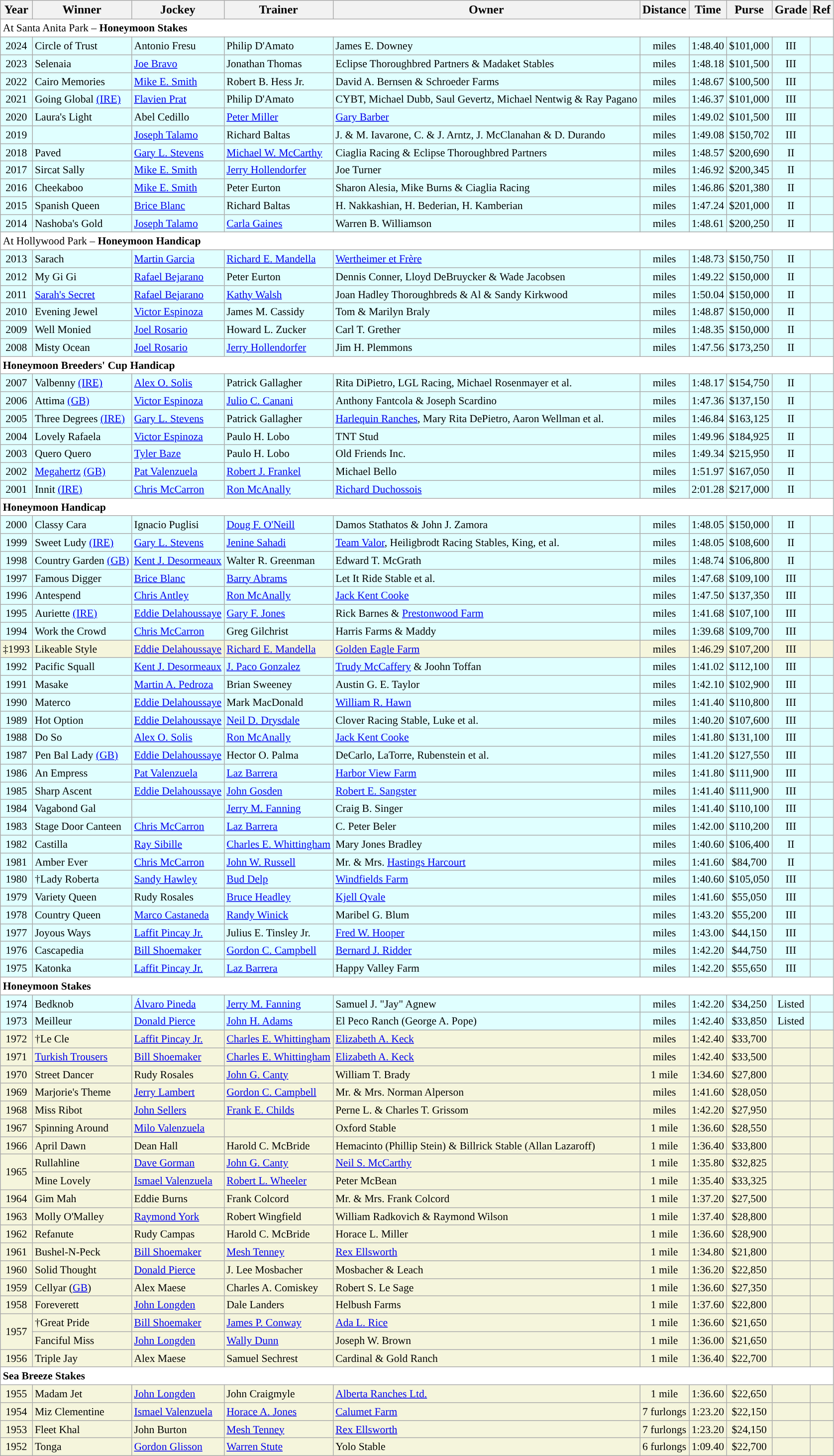<table class="wikitable sortable">
<tr>
<th>Year</th>
<th>Winner</th>
<th>Jockey</th>
<th>Trainer</th>
<th>Owner</th>
<th>Distance</th>
<th>Time</th>
<th>Purse</th>
<th>Grade</th>
<th>Ref</th>
</tr>
<tr style="font-size:90%; background-color:white">
<td align="left" colspan=10>At Santa Anita Park – <strong>Honeymoon Stakes</strong></td>
</tr>
<tr style="font-size:90%; background-color:lightcyan">
<td align=center>2024</td>
<td>Circle of Trust</td>
<td>Antonio Fresu</td>
<td>Philip D'Amato</td>
<td>James E. Downey</td>
<td align=center> miles</td>
<td align=center>1:48.40</td>
<td align=center>$101,000</td>
<td align=center>III</td>
<td></td>
</tr>
<tr style="font-size:90%; background-color:lightcyan">
<td align=center>2023</td>
<td>Selenaia</td>
<td><a href='#'>Joe Bravo</a></td>
<td>Jonathan Thomas</td>
<td>Eclipse Thoroughbred Partners & Madaket Stables</td>
<td align=center> miles</td>
<td align=center>1:48.18</td>
<td align=center>$101,500</td>
<td align=center>III</td>
<td></td>
</tr>
<tr style="font-size:90%; background-color:lightcyan">
<td align=center>2022</td>
<td>Cairo Memories</td>
<td><a href='#'>Mike E. Smith</a></td>
<td>Robert B. Hess Jr.</td>
<td>David A. Bernsen & Schroeder Farms</td>
<td align=center> miles</td>
<td align=center>1:48.67</td>
<td align=center>$100,500</td>
<td align=center>III</td>
<td></td>
</tr>
<tr style="font-size:90%; background-color:lightcyan">
<td align=center>2021</td>
<td>Going Global <a href='#'>(IRE)</a></td>
<td><a href='#'>Flavien Prat</a></td>
<td>Philip D'Amato</td>
<td>CYBT, Michael Dubb, Saul Gevertz, Michael Nentwig & Ray Pagano</td>
<td align=center> miles</td>
<td align=center>1:46.37</td>
<td align=center>$101,000</td>
<td align=center>III</td>
<td></td>
</tr>
<tr style="font-size:90%; background-color:lightcyan">
<td align=center>2020</td>
<td>Laura's Light</td>
<td>Abel Cedillo</td>
<td><a href='#'>Peter Miller</a></td>
<td><a href='#'>Gary Barber</a></td>
<td align=center> miles</td>
<td align=center>1:49.02</td>
<td align=center>$101,500</td>
<td align=center>III</td>
<td></td>
</tr>
<tr style="font-size:90%; background-color:lightcyan">
<td align=center>2019</td>
<td></td>
<td><a href='#'>Joseph Talamo</a></td>
<td>Richard Baltas</td>
<td>J. & M. Iavarone, C. & J. Arntz, J. McClanahan & D. Durando</td>
<td align=center> miles</td>
<td align=center>1:49.08</td>
<td align=center>$150,702</td>
<td align=center>III</td>
<td></td>
</tr>
<tr style="font-size:90%; background-color:lightcyan">
<td align=center>2018</td>
<td>Paved</td>
<td><a href='#'>Gary L. Stevens</a></td>
<td><a href='#'>Michael W. McCarthy</a></td>
<td>Ciaglia Racing & Eclipse Thoroughbred Partners</td>
<td align=center> miles</td>
<td align=center>1:48.57</td>
<td align=center>$200,690</td>
<td align=center>II</td>
<td></td>
</tr>
<tr style="font-size:90%; background-color:lightcyan">
<td align=center>2017</td>
<td>Sircat Sally</td>
<td><a href='#'>Mike E. Smith</a></td>
<td><a href='#'>Jerry Hollendorfer</a></td>
<td>Joe Turner</td>
<td align=center> miles</td>
<td align=center>1:46.92</td>
<td align=center>$200,345</td>
<td align=center>II</td>
<td></td>
</tr>
<tr style="font-size:90%; background-color:lightcyan">
<td align=center>2016</td>
<td>Cheekaboo</td>
<td><a href='#'>Mike E. Smith</a></td>
<td>Peter Eurton</td>
<td>Sharon Alesia, Mike Burns & Ciaglia Racing</td>
<td align=center> miles</td>
<td align=center>1:46.86</td>
<td align=center>$201,380</td>
<td align=center>II</td>
<td></td>
</tr>
<tr style="font-size:90%; background-color:lightcyan">
<td align=center>2015</td>
<td>Spanish Queen</td>
<td><a href='#'>Brice Blanc</a></td>
<td>Richard Baltas</td>
<td>H. Nakkashian, H. Bederian, H. Kamberian</td>
<td align=center> miles</td>
<td align=center>1:47.24</td>
<td align=center>$201,000</td>
<td align=center>II</td>
<td></td>
</tr>
<tr style="font-size:90%; background-color:lightcyan">
<td align=center>2014</td>
<td>Nashoba's Gold</td>
<td><a href='#'>Joseph Talamo</a></td>
<td><a href='#'>Carla Gaines</a></td>
<td>Warren B. Williamson</td>
<td align=center> miles</td>
<td align=center>1:48.61</td>
<td align=center>$200,250</td>
<td align=center>II</td>
<td></td>
</tr>
<tr style="font-size:90%; background-color:white">
<td align="left" colspan=10>At Hollywood Park – <strong>Honeymoon Handicap</strong></td>
</tr>
<tr style="font-size:90%; background-color:lightcyan">
<td align=center>2013</td>
<td>Sarach</td>
<td><a href='#'>Martin Garcia</a></td>
<td><a href='#'>Richard E. Mandella</a></td>
<td><a href='#'>Wertheimer et Frère</a></td>
<td align=center> miles</td>
<td align=center>1:48.73</td>
<td align=center>$150,750</td>
<td align=center>II</td>
<td></td>
</tr>
<tr style="font-size:90%; background-color:lightcyan">
<td align=center>2012</td>
<td>My Gi Gi</td>
<td><a href='#'>Rafael Bejarano</a></td>
<td>Peter Eurton</td>
<td>Dennis Conner, Lloyd DeBruycker & Wade Jacobsen</td>
<td align=center> miles</td>
<td align=center>1:49.22</td>
<td align=center>$150,000</td>
<td align=center>II</td>
<td></td>
</tr>
<tr style="font-size:90%; background-color:lightcyan">
<td align=center>2011</td>
<td><a href='#'>Sarah's Secret</a></td>
<td><a href='#'>Rafael Bejarano</a></td>
<td><a href='#'>Kathy Walsh</a></td>
<td>Joan Hadley Thoroughbreds & Al & Sandy Kirkwood</td>
<td align=center> miles</td>
<td align=center>1:50.04</td>
<td align=center>$150,000</td>
<td align=center>II</td>
<td></td>
</tr>
<tr style="font-size:90%; background-color:lightcyan">
<td align=center>2010</td>
<td>Evening Jewel</td>
<td><a href='#'>Victor Espinoza</a></td>
<td>James M. Cassidy</td>
<td>Tom & Marilyn Braly</td>
<td align=center> miles</td>
<td align=center>1:48.87</td>
<td align=center>$150,000</td>
<td align=center>II</td>
<td></td>
</tr>
<tr style="font-size:90%; background-color:lightcyan">
<td align=center>2009</td>
<td>Well Monied</td>
<td><a href='#'>Joel Rosario</a></td>
<td>Howard L. Zucker</td>
<td>Carl T. Grether</td>
<td align=center> miles</td>
<td align=center>1:48.35</td>
<td align=center>$150,000</td>
<td align=center>II</td>
<td></td>
</tr>
<tr style="font-size:90%; background-color:lightcyan">
<td align=center>2008</td>
<td>Misty Ocean</td>
<td><a href='#'>Joel Rosario</a></td>
<td><a href='#'>Jerry Hollendorfer</a></td>
<td>Jim H. Plemmons</td>
<td align=center> miles</td>
<td align=center>1:47.56</td>
<td align=center>$173,250</td>
<td align=center>II</td>
<td></td>
</tr>
<tr style="font-size:90%; background-color:white">
<td align="left" colspan=10><strong>Honeymoon Breeders' Cup Handicap</strong></td>
</tr>
<tr style="font-size:90%; background-color:lightcyan">
<td align=center>2007</td>
<td>Valbenny <a href='#'>(IRE)</a></td>
<td><a href='#'>Alex O. Solis</a></td>
<td>Patrick Gallagher</td>
<td>Rita DiPietro, LGL Racing, Michael Rosenmayer et al.</td>
<td align=center> miles</td>
<td align=center>1:48.17</td>
<td align=center>$154,750</td>
<td align=center>II</td>
<td></td>
</tr>
<tr style="font-size:90%; background-color:lightcyan">
<td align=center>2006</td>
<td>Attima <a href='#'>(GB)</a></td>
<td><a href='#'>Victor Espinoza</a></td>
<td><a href='#'>Julio C. Canani</a></td>
<td>Anthony Fantcola & Joseph Scardino</td>
<td align=center> miles</td>
<td align=center>1:47.36</td>
<td align=center>$137,150</td>
<td align=center>II</td>
<td></td>
</tr>
<tr style="font-size:90%; background-color:lightcyan">
<td align=center>2005</td>
<td>Three Degrees <a href='#'>(IRE)</a></td>
<td><a href='#'>Gary L. Stevens</a></td>
<td>Patrick Gallagher</td>
<td><a href='#'>Harlequin Ranches</a>, Mary Rita DePietro, Aaron Wellman et al.</td>
<td align=center> miles</td>
<td align=center>1:46.84</td>
<td align=center>$163,125</td>
<td align=center>II</td>
<td></td>
</tr>
<tr style="font-size:90%; background-color:lightcyan">
<td align=center>2004</td>
<td>Lovely Rafaela</td>
<td><a href='#'>Victor Espinoza</a></td>
<td>Paulo H. Lobo</td>
<td>TNT Stud</td>
<td align=center> miles</td>
<td align=center>1:49.96</td>
<td align=center>$184,925</td>
<td align=center>II</td>
<td></td>
</tr>
<tr style="font-size:90%; background-color:lightcyan">
<td align=center>2003</td>
<td>Quero Quero</td>
<td><a href='#'>Tyler Baze</a></td>
<td>Paulo H. Lobo</td>
<td>Old Friends Inc.</td>
<td align=center> miles</td>
<td align=center>1:49.34</td>
<td align=center>$215,950</td>
<td align=center>II</td>
<td></td>
</tr>
<tr style="font-size:90%; background-color:lightcyan">
<td align=center>2002</td>
<td><a href='#'>Megahertz</a> <a href='#'>(GB)</a></td>
<td><a href='#'>Pat Valenzuela</a></td>
<td><a href='#'>Robert J. Frankel</a></td>
<td>Michael Bello</td>
<td align=center> miles</td>
<td align=center>1:51.97</td>
<td align=center>$167,050</td>
<td align=center>II</td>
<td></td>
</tr>
<tr style="font-size:90%; background-color:lightcyan">
<td align=center>2001</td>
<td>Innit <a href='#'>(IRE)</a></td>
<td><a href='#'>Chris McCarron</a></td>
<td><a href='#'>Ron McAnally</a></td>
<td><a href='#'>Richard Duchossois</a></td>
<td align=center> miles</td>
<td align=center>2:01.28</td>
<td align=center>$217,000</td>
<td align=center>II</td>
<td></td>
</tr>
<tr style="font-size:90%; background-color:white">
<td align="left" colspan=10><strong>Honeymoon Handicap</strong></td>
</tr>
<tr style="font-size:90%; background-color:lightcyan">
<td align=center>2000</td>
<td>Classy Cara</td>
<td>Ignacio Puglisi</td>
<td><a href='#'>Doug F. O'Neill</a></td>
<td>Damos Stathatos & John J. Zamora</td>
<td align=center> miles</td>
<td align=center>1:48.05</td>
<td align=center>$150,000</td>
<td align=center>II</td>
<td></td>
</tr>
<tr style="font-size:90%; background-color:lightcyan">
<td align=center>1999</td>
<td>Sweet Ludy <a href='#'>(IRE)</a></td>
<td><a href='#'>Gary L. Stevens</a></td>
<td><a href='#'>Jenine Sahadi</a></td>
<td><a href='#'>Team Valor</a>, Heiligbrodt Racing Stables, King, et al.</td>
<td align=center> miles</td>
<td align=center>1:48.05</td>
<td align=center>$108,600</td>
<td align=center>II</td>
<td></td>
</tr>
<tr style="font-size:90%; background-color:lightcyan">
<td align=center>1998</td>
<td>Country Garden <a href='#'>(GB)</a></td>
<td><a href='#'>Kent J. Desormeaux</a></td>
<td>Walter R. Greenman</td>
<td>Edward T. McGrath</td>
<td align=center> miles</td>
<td align=center>1:48.74</td>
<td align=center>$106,800</td>
<td align=center>II</td>
<td></td>
</tr>
<tr style="font-size:90%; background-color:lightcyan">
<td align=center>1997</td>
<td>Famous Digger</td>
<td><a href='#'>Brice Blanc</a></td>
<td><a href='#'>Barry Abrams</a></td>
<td>Let It Ride Stable et al.</td>
<td align=center> miles</td>
<td align=center>1:47.68</td>
<td align=center>$109,100</td>
<td align=center>III</td>
<td></td>
</tr>
<tr style="font-size:90%; background-color:lightcyan">
<td align=center>1996</td>
<td>Antespend</td>
<td><a href='#'>Chris Antley</a></td>
<td><a href='#'>Ron McAnally</a></td>
<td><a href='#'>Jack Kent Cooke</a></td>
<td align=center> miles</td>
<td align=center>1:47.50</td>
<td align=center>$137,350</td>
<td align=center>III</td>
<td></td>
</tr>
<tr style="font-size:90%; background-color:lightcyan">
<td align=center>1995</td>
<td>Auriette <a href='#'>(IRE)</a></td>
<td><a href='#'>Eddie Delahoussaye</a></td>
<td><a href='#'>Gary F. Jones</a></td>
<td>Rick Barnes & <a href='#'>Prestonwood Farm</a></td>
<td align=center> miles</td>
<td align=center>1:41.68</td>
<td align=center>$107,100</td>
<td align=center>III</td>
<td></td>
</tr>
<tr style="font-size:90%; background-color:lightcyan">
<td align=center>1994</td>
<td>Work the Crowd</td>
<td><a href='#'>Chris McCarron</a></td>
<td>Greg Gilchrist</td>
<td>Harris Farms & Maddy</td>
<td align=center> miles</td>
<td align=center>1:39.68</td>
<td align=center>$109,700</td>
<td align=center>III</td>
<td></td>
</tr>
<tr style="font-size:90%; background-color:beige">
<td align=center>‡1993</td>
<td>Likeable Style</td>
<td><a href='#'>Eddie Delahoussaye</a></td>
<td><a href='#'>Richard E. Mandella</a></td>
<td><a href='#'>Golden Eagle Farm</a></td>
<td align=center> miles</td>
<td align=center>1:46.29</td>
<td align=center>$107,200</td>
<td align=center>III</td>
<td></td>
</tr>
<tr style="font-size:90%; background-color:lightcyan">
<td align=center>1992</td>
<td>Pacific Squall</td>
<td><a href='#'>Kent J. Desormeaux</a></td>
<td><a href='#'>J. Paco Gonzalez</a></td>
<td><a href='#'>Trudy McCaffery</a> & Joohn Toffan</td>
<td align=center> miles</td>
<td align=center>1:41.02</td>
<td align=center>$112,100</td>
<td align=center>III</td>
<td></td>
</tr>
<tr style="font-size:90%; background-color:lightcyan">
<td align=center>1991</td>
<td>Masake</td>
<td><a href='#'>Martin A. Pedroza</a></td>
<td>Brian Sweeney</td>
<td>Austin G. E. Taylor</td>
<td align=center> miles</td>
<td align=center>1:42.10</td>
<td align=center>$102,900</td>
<td align=center>III</td>
<td></td>
</tr>
<tr style="font-size:90%; background-color:lightcyan">
<td align=center>1990</td>
<td>Materco</td>
<td><a href='#'>Eddie Delahoussaye</a></td>
<td>Mark MacDonald</td>
<td><a href='#'>William R. Hawn</a></td>
<td align=center> miles</td>
<td align=center>1:41.40</td>
<td align=center>$110,800</td>
<td align=center>III</td>
<td></td>
</tr>
<tr style="font-size:90%; background-color:lightcyan">
<td align=center>1989</td>
<td>Hot Option</td>
<td><a href='#'>Eddie Delahoussaye</a></td>
<td><a href='#'>Neil D. Drysdale</a></td>
<td>Clover Racing Stable, Luke et al.</td>
<td align=center> miles</td>
<td align=center>1:40.20</td>
<td align=center>$107,600</td>
<td align=center>III</td>
<td></td>
</tr>
<tr style="font-size:90%; background-color:lightcyan">
<td align=center>1988</td>
<td>Do So</td>
<td><a href='#'>Alex O. Solis</a></td>
<td><a href='#'>Ron McAnally</a></td>
<td><a href='#'>Jack Kent Cooke</a></td>
<td align=center> miles</td>
<td align=center>1:41.80</td>
<td align=center>$131,100</td>
<td align=center>III</td>
<td></td>
</tr>
<tr style="font-size:90%; background-color:lightcyan">
<td align=center>1987</td>
<td>Pen Bal Lady <a href='#'>(GB)</a></td>
<td><a href='#'>Eddie Delahoussaye</a></td>
<td>Hector O. Palma</td>
<td>DeCarlo, LaTorre, Rubenstein et al.</td>
<td align=center> miles</td>
<td align=center>1:41.20</td>
<td align=center>$127,550</td>
<td align=center>III</td>
<td></td>
</tr>
<tr style="font-size:90%; background-color:lightcyan">
<td align=center>1986</td>
<td>An Empress</td>
<td><a href='#'>Pat Valenzuela</a></td>
<td><a href='#'>Laz Barrera</a></td>
<td><a href='#'>Harbor View Farm</a></td>
<td align=center> miles</td>
<td align=center>1:41.80</td>
<td align=center>$111,900</td>
<td align=center>III</td>
<td></td>
</tr>
<tr style="font-size:90%; background-color:lightcyan">
<td align=center>1985</td>
<td>Sharp Ascent</td>
<td><a href='#'>Eddie Delahoussaye</a></td>
<td><a href='#'>John Gosden</a></td>
<td><a href='#'>Robert E. Sangster</a></td>
<td align=center> miles</td>
<td align=center>1:41.40</td>
<td align=center>$111,900</td>
<td align=center>III</td>
<td></td>
</tr>
<tr style="font-size:90%; background-color:lightcyan">
<td align=center>1984</td>
<td>Vagabond Gal</td>
<td></td>
<td><a href='#'>Jerry M. Fanning</a></td>
<td>Craig B. Singer</td>
<td align=center> miles</td>
<td align=center>1:41.40</td>
<td align=center>$110,100</td>
<td align=center>III</td>
<td></td>
</tr>
<tr style="font-size:90%; background-color:lightcyan">
<td align=center>1983</td>
<td>Stage Door Canteen</td>
<td><a href='#'>Chris McCarron</a></td>
<td><a href='#'>Laz Barrera</a></td>
<td>C. Peter Beler</td>
<td align=center> miles</td>
<td align=center>1:42.00</td>
<td align=center>$110,200</td>
<td align=center>III</td>
<td></td>
</tr>
<tr style="font-size:90%; background-color:lightcyan">
<td align=center>1982</td>
<td>Castilla</td>
<td><a href='#'>Ray Sibille</a></td>
<td><a href='#'>Charles E. Whittingham</a></td>
<td>Mary Jones Bradley</td>
<td align=center> miles</td>
<td align=center>1:40.60</td>
<td align=center>$106,400</td>
<td align=center>II</td>
<td></td>
</tr>
<tr style="font-size:90%; background-color:lightcyan">
<td align=center>1981</td>
<td>Amber Ever</td>
<td><a href='#'>Chris McCarron</a></td>
<td><a href='#'>John W. Russell</a></td>
<td>Mr. & Mrs. <a href='#'>Hastings Harcourt</a></td>
<td align=center> miles</td>
<td align=center>1:41.60</td>
<td align=center>$84,700</td>
<td align=center>II</td>
<td></td>
</tr>
<tr style="font-size:90%; background-color:lightcyan">
<td align=center>1980</td>
<td>†Lady Roberta</td>
<td><a href='#'>Sandy Hawley</a></td>
<td><a href='#'>Bud Delp</a></td>
<td><a href='#'>Windfields Farm</a></td>
<td align=center> miles</td>
<td align=center>1:40.60</td>
<td align=center>$105,050</td>
<td align=center>III</td>
<td></td>
</tr>
<tr style="font-size:90%; background-color:lightcyan">
<td align=center>1979</td>
<td>Variety Queen</td>
<td>Rudy Rosales</td>
<td><a href='#'>Bruce Headley</a></td>
<td><a href='#'>Kjell Qvale</a></td>
<td align=center> miles</td>
<td align=center>1:41.60</td>
<td align=center>$55,050</td>
<td align=center>III</td>
<td></td>
</tr>
<tr style="font-size:90%; background-color:lightcyan">
<td align=center>1978</td>
<td>Country Queen</td>
<td><a href='#'>Marco Castaneda</a></td>
<td><a href='#'>Randy Winick</a></td>
<td>Maribel G. Blum</td>
<td align=center> miles</td>
<td align=center>1:43.20</td>
<td align=center>$55,200</td>
<td align=center>III</td>
<td></td>
</tr>
<tr style="font-size:90%; background-color:lightcyan">
<td align=center>1977</td>
<td>Joyous Ways</td>
<td><a href='#'>Laffit Pincay Jr.</a></td>
<td>Julius E. Tinsley Jr.</td>
<td><a href='#'>Fred W. Hooper</a></td>
<td align=center> miles</td>
<td align=center>1:43.00</td>
<td align=center>$44,150</td>
<td align=center>III</td>
<td></td>
</tr>
<tr style="font-size:90%; background-color:lightcyan">
<td align=center>1976</td>
<td>Cascapedia</td>
<td><a href='#'>Bill Shoemaker</a></td>
<td><a href='#'>Gordon C. Campbell</a></td>
<td><a href='#'>Bernard J. Ridder</a></td>
<td align=center> miles</td>
<td align=center>1:42.20</td>
<td align=center>$44,750</td>
<td align=center>III</td>
<td></td>
</tr>
<tr style="font-size:90%; background-color:lightcyan">
<td align=center>1975</td>
<td>Katonka</td>
<td><a href='#'>Laffit Pincay Jr.</a></td>
<td><a href='#'>Laz Barrera</a></td>
<td>Happy Valley Farm</td>
<td align=center> miles</td>
<td align=center>1:42.20</td>
<td align=center>$55,650</td>
<td align=center>III</td>
<td></td>
</tr>
<tr style="font-size:90%; background-color:white">
<td align="left" colspan=10><strong>Honeymoon Stakes</strong></td>
</tr>
<tr style="font-size:90%; background-color:lightcyan">
<td align=center>1974</td>
<td>Bedknob</td>
<td><a href='#'>Álvaro Pineda</a></td>
<td><a href='#'>Jerry M. Fanning</a></td>
<td>Samuel J. "Jay" Agnew</td>
<td align=center> miles</td>
<td align=center>1:42.20</td>
<td align=center>$34,250</td>
<td align=center>Listed</td>
<td></td>
</tr>
<tr style="font-size:90%; background-color:lightcyan">
<td align=center>1973</td>
<td>Meilleur</td>
<td><a href='#'>Donald Pierce</a></td>
<td><a href='#'>John H. Adams</a></td>
<td>El Peco Ranch (George A. Pope)</td>
<td align=center> miles</td>
<td align=center>1:42.40</td>
<td align=center>$33,850</td>
<td align=center>Listed</td>
<td></td>
</tr>
<tr style="font-size:90%; background-color:beige">
<td align=center>1972</td>
<td>†Le Cle</td>
<td><a href='#'>Laffit Pincay Jr.</a></td>
<td><a href='#'>Charles E. Whittingham</a></td>
<td><a href='#'>Elizabeth A. Keck</a></td>
<td align=center> miles</td>
<td align=center>1:42.40</td>
<td align=center>$33,700</td>
<td align=center></td>
<td></td>
</tr>
<tr style="font-size:90%; background-color:beige">
<td align=center>1971</td>
<td><a href='#'>Turkish Trousers</a></td>
<td><a href='#'>Bill Shoemaker</a></td>
<td><a href='#'>Charles E. Whittingham</a></td>
<td><a href='#'>Elizabeth A. Keck</a></td>
<td align=center> miles</td>
<td align=center>1:42.40</td>
<td align=center>$33,500</td>
<td align=center></td>
<td></td>
</tr>
<tr style="font-size:90%; background-color:beige">
<td align=center>1970</td>
<td>Street Dancer</td>
<td>Rudy Rosales</td>
<td><a href='#'>John G. Canty</a></td>
<td>William T. Brady</td>
<td align=center>1 mile</td>
<td align=center>1:34.60</td>
<td align=center>$27,800</td>
<td align=center></td>
<td></td>
</tr>
<tr style="font-size:90%; background-color:beige">
<td align=center>1969</td>
<td>Marjorie's Theme</td>
<td><a href='#'>Jerry Lambert</a></td>
<td><a href='#'>Gordon C. Campbell</a></td>
<td>Mr. & Mrs. Norman Alperson</td>
<td align=center> miles</td>
<td align=center>1:41.60</td>
<td align=center>$28,050</td>
<td align=center></td>
<td></td>
</tr>
<tr style="font-size:90%; background-color:beige">
<td align=center>1968</td>
<td>Miss Ribot</td>
<td><a href='#'>John Sellers</a></td>
<td><a href='#'>Frank E. Childs</a></td>
<td>Perne L. & Charles T. Grissom</td>
<td align=center> miles</td>
<td align=center>1:42.20</td>
<td align=center>$27,950</td>
<td align=center></td>
<td></td>
</tr>
<tr style="font-size:90%; background-color:beige">
<td align=center>1967</td>
<td>Spinning Around</td>
<td><a href='#'>Milo Valenzuela</a></td>
<td></td>
<td>Oxford Stable</td>
<td align=center>1 mile</td>
<td align=center>1:36.60</td>
<td align=center>$28,550</td>
<td align=center></td>
<td></td>
</tr>
<tr style="font-size:90%; background-color:beige">
<td align=center>1966</td>
<td>April Dawn</td>
<td>Dean Hall</td>
<td>Harold C. McBride</td>
<td>Hemacinto (Phillip Stein) & Billrick Stable (Allan Lazaroff)</td>
<td align=center>1 mile</td>
<td align=center>1:36.40</td>
<td align=center>$33,800</td>
<td align=center></td>
<td></td>
</tr>
<tr style="font-size:90%; background-color:beige">
<td align=center rowspan=2>1965</td>
<td>Rullahline</td>
<td><a href='#'>Dave Gorman</a></td>
<td><a href='#'>John G. Canty</a></td>
<td><a href='#'>Neil S. McCarthy</a></td>
<td align=center>1 mile</td>
<td align=center>1:35.80</td>
<td align=center>$32,825</td>
<td align=center></td>
<td></td>
</tr>
<tr style="font-size:90%; background-color:beige">
<td>Mine Lovely</td>
<td><a href='#'>Ismael Valenzuela</a></td>
<td><a href='#'>Robert L. Wheeler</a></td>
<td>Peter McBean</td>
<td align=center>1 mile</td>
<td align=center>1:35.40</td>
<td align=center>$33,325</td>
<td align=center></td>
<td></td>
</tr>
<tr style="font-size:90%; background-color:beige">
<td align=center>1964</td>
<td>Gim Mah</td>
<td>Eddie Burns</td>
<td>Frank Colcord</td>
<td>Mr. & Mrs. Frank Colcord</td>
<td align=center>1 mile</td>
<td align=center>1:37.20</td>
<td align=center>$27,500</td>
<td align=center></td>
<td></td>
</tr>
<tr style="font-size:90%; background-color:beige">
<td align=center>1963</td>
<td>Molly O'Malley</td>
<td><a href='#'>Raymond York</a></td>
<td>Robert Wingfield</td>
<td>William Radkovich & Raymond Wilson</td>
<td align=center>1 mile</td>
<td align=center>1:37.40</td>
<td align=center>$28,800</td>
<td align=center></td>
<td></td>
</tr>
<tr style="font-size:90%; background-color:beige">
<td align=center>1962</td>
<td>Refanute</td>
<td>Rudy Campas</td>
<td>Harold C. McBride</td>
<td>Horace L. Miller</td>
<td align=center>1 mile</td>
<td align=center>1:36.60</td>
<td align=center>$28,900</td>
<td align=center></td>
<td></td>
</tr>
<tr style="font-size:90%; background-color:beige">
<td align=center>1961</td>
<td>Bushel-N-Peck</td>
<td><a href='#'>Bill Shoemaker</a></td>
<td><a href='#'>Mesh Tenney</a></td>
<td><a href='#'>Rex Ellsworth</a></td>
<td align=center>1 mile</td>
<td align=center>1:34.80</td>
<td align=center>$21,800</td>
<td align=center></td>
<td></td>
</tr>
<tr style="font-size:90%; background-color:beige">
<td align=center>1960</td>
<td>Solid Thought</td>
<td><a href='#'>Donald Pierce</a></td>
<td>J. Lee Mosbacher</td>
<td>Mosbacher & Leach</td>
<td align=center>1 mile</td>
<td align=center>1:36.20</td>
<td align=center>$22,850</td>
<td align=center></td>
<td></td>
</tr>
<tr style="font-size:90%; background-color:beige">
<td align=center>1959</td>
<td>Cellyar (<a href='#'>GB</a>)</td>
<td>Alex Maese</td>
<td>Charles A. Comiskey</td>
<td>Robert S. Le Sage</td>
<td align=center>1 mile</td>
<td align=center>1:36.60</td>
<td align=center>$27,350</td>
<td align=center></td>
<td></td>
</tr>
<tr style="font-size:90%; background-color:beige">
<td align=center>1958</td>
<td>Foreverett</td>
<td><a href='#'>John Longden</a></td>
<td>Dale Landers</td>
<td>Helbush Farms</td>
<td align=center>1 mile</td>
<td align=center>1:37.60</td>
<td align=center>$22,800</td>
<td align=center></td>
<td></td>
</tr>
<tr style="font-size:90%; background-color:beige">
<td align=center rowspan=2>1957</td>
<td>†Great Pride</td>
<td><a href='#'>Bill Shoemaker</a></td>
<td><a href='#'>James P. Conway</a></td>
<td><a href='#'>Ada L. Rice</a></td>
<td align=center>1 mile</td>
<td align=center>1:36.60</td>
<td align=center>$21,650</td>
<td align=center></td>
<td></td>
</tr>
<tr style="font-size:90%; background-color:beige">
<td>Fanciful Miss</td>
<td><a href='#'>John Longden</a></td>
<td><a href='#'>Wally Dunn</a></td>
<td>Joseph W. Brown</td>
<td align=center>1 mile</td>
<td align=center>1:36.00</td>
<td align=center>$21,650</td>
<td align=center></td>
<td></td>
</tr>
<tr style="font-size:90%; background-color:beige">
<td align=center>1956</td>
<td>Triple Jay</td>
<td>Alex Maese</td>
<td>Samuel Sechrest</td>
<td>Cardinal & Gold Ranch</td>
<td align=center>1 mile</td>
<td align=center>1:36.40</td>
<td align=center>$22,700</td>
<td align=center></td>
<td></td>
</tr>
<tr style="font-size:90%; background-color:white">
<td align="left" colspan=10><strong>Sea Breeze Stakes</strong></td>
</tr>
<tr style="font-size:90%; background-color:beige">
<td align=center>1955</td>
<td>Madam Jet</td>
<td><a href='#'>John Longden</a></td>
<td>John Craigmyle</td>
<td><a href='#'>Alberta Ranches Ltd.</a></td>
<td align=center>1 mile</td>
<td align=center>1:36.60</td>
<td align=center>$22,650</td>
<td align=center></td>
<td></td>
</tr>
<tr style="font-size:90%; background-color:beige">
<td align=center>1954</td>
<td>Miz Clementine</td>
<td><a href='#'>Ismael Valenzuela</a></td>
<td><a href='#'>Horace A. Jones</a></td>
<td><a href='#'>Calumet Farm</a></td>
<td align=center>7 furlongs</td>
<td align=center>1:23.20</td>
<td align=center>$22,150</td>
<td align=center></td>
<td></td>
</tr>
<tr style="font-size:90%; background-color:beige">
<td align=center>1953</td>
<td>Fleet Khal</td>
<td>John Burton</td>
<td><a href='#'>Mesh Tenney</a></td>
<td><a href='#'>Rex Ellsworth</a></td>
<td align=center>7 furlongs</td>
<td align=center>1:23.20</td>
<td align=center>$24,150</td>
<td align=center></td>
<td></td>
</tr>
<tr style="font-size:90%; background-color:beige">
<td align=center>1952</td>
<td>Tonga</td>
<td><a href='#'>Gordon Glisson</a></td>
<td><a href='#'>Warren Stute</a></td>
<td>Yolo Stable</td>
<td align=center>6 furlongs</td>
<td align=center>1:09.40</td>
<td align=center>$22,700</td>
<td align=center></td>
<td></td>
</tr>
</table>
